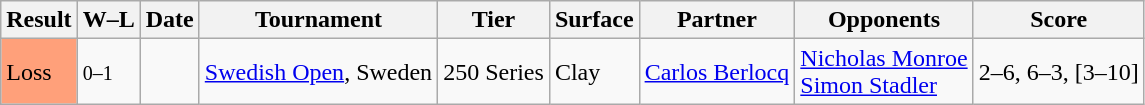<table class="sortable wikitable">
<tr>
<th>Result</th>
<th class=unsortable>W–L</th>
<th>Date</th>
<th>Tournament</th>
<th>Tier</th>
<th>Surface</th>
<th>Partner</th>
<th>Opponents</th>
<th class=unsortable>Score</th>
</tr>
<tr>
<td bgcolor=FFA07A>Loss</td>
<td><small>0–1</small></td>
<td><a href='#'></a></td>
<td><a href='#'>Swedish Open</a>, Sweden</td>
<td>250 Series</td>
<td>Clay</td>
<td> <a href='#'>Carlos Berlocq</a></td>
<td> <a href='#'>Nicholas Monroe</a><br> <a href='#'>Simon Stadler</a></td>
<td>2–6, 6–3, [3–10]</td>
</tr>
</table>
